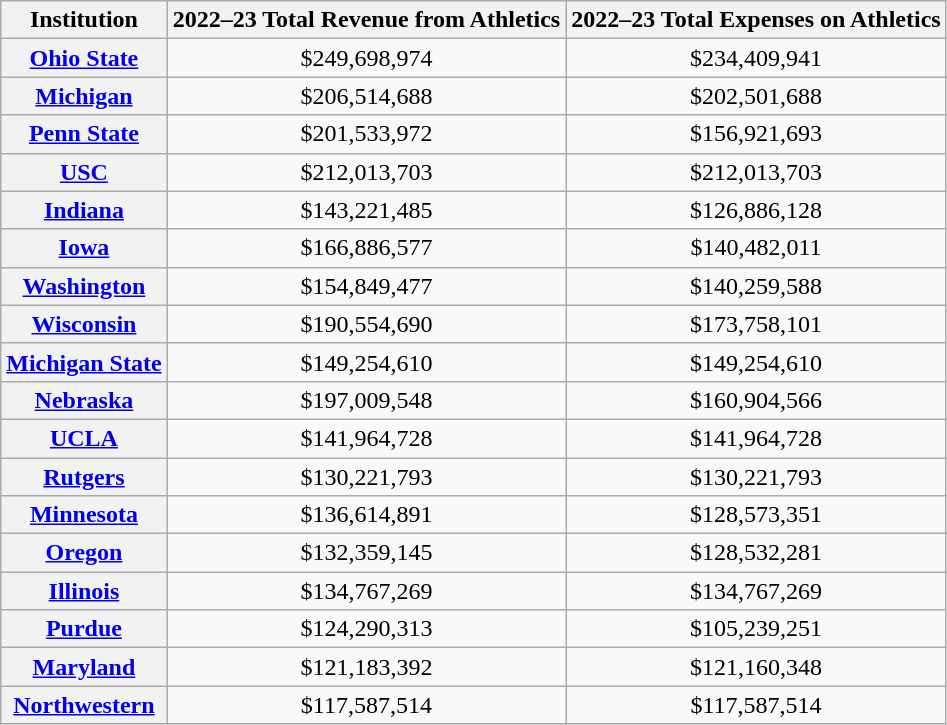<table class="wikitable sortable plainrowheaders" style="text-align: center">
<tr>
<th scope="col">Institution</th>
<th scope="col">2022–23 Total Revenue from Athletics</th>
<th scope="col">2022–23 Total Expenses on Athletics</th>
</tr>
<tr>
<th scope="row"><a href='#'>Ohio State</a></th>
<td>$249,698,974</td>
<td>$234,409,941</td>
</tr>
<tr>
<th scope="row"><a href='#'>Michigan</a></th>
<td>$206,514,688</td>
<td>$202,501,688</td>
</tr>
<tr>
<th scope="row"><a href='#'>Penn State</a></th>
<td>$201,533,972</td>
<td>$156,921,693</td>
</tr>
<tr>
<th scope="row"><a href='#'>USC</a></th>
<td>$212,013,703</td>
<td>$212,013,703</td>
</tr>
<tr>
<th scope="row"><a href='#'>Indiana</a></th>
<td>$143,221,485</td>
<td>$126,886,128</td>
</tr>
<tr>
<th scope="row"><a href='#'>Iowa</a></th>
<td>$166,886,577</td>
<td>$140,482,011</td>
</tr>
<tr>
<th scope="row"><a href='#'>Washington</a></th>
<td>$154,849,477</td>
<td>$140,259,588</td>
</tr>
<tr>
<th scope="row"><a href='#'>Wisconsin</a></th>
<td>$190,554,690</td>
<td>$173,758,101</td>
</tr>
<tr>
<th scope="row"><a href='#'>Michigan State</a></th>
<td>$149,254,610</td>
<td>$149,254,610</td>
</tr>
<tr>
<th scope="row"><a href='#'>Nebraska</a></th>
<td>$197,009,548</td>
<td>$160,904,566</td>
</tr>
<tr>
<th scope="row"><a href='#'>UCLA</a></th>
<td>$141,964,728</td>
<td>$141,964,728</td>
</tr>
<tr>
<th scope="row"><a href='#'>Rutgers</a></th>
<td>$130,221,793</td>
<td>$130,221,793</td>
</tr>
<tr>
<th scope="row"><a href='#'>Minnesota</a></th>
<td>$136,614,891</td>
<td>$128,573,351</td>
</tr>
<tr>
<th scope="row"><a href='#'>Oregon</a></th>
<td>$132,359,145</td>
<td>$128,532,281</td>
</tr>
<tr>
<th scope="row"><a href='#'>Illinois</a></th>
<td>$134,767,269</td>
<td>$134,767,269</td>
</tr>
<tr>
<th scope="row"><a href='#'>Purdue</a></th>
<td>$124,290,313</td>
<td>$105,239,251</td>
</tr>
<tr>
<th scope="row"><a href='#'>Maryland</a></th>
<td>$121,183,392</td>
<td>$121,160,348</td>
</tr>
<tr>
<th scope="row"><a href='#'>Northwestern</a></th>
<td>$117,587,514</td>
<td>$117,587,514</td>
</tr>
</table>
